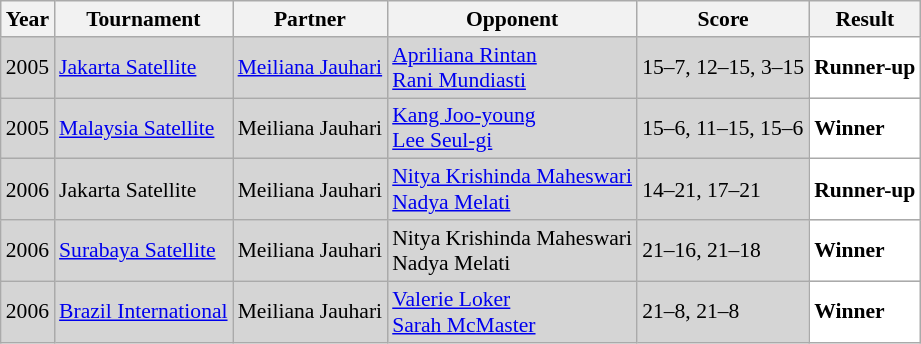<table class="sortable wikitable" style="font-size: 90%;">
<tr>
<th>Year</th>
<th>Tournament</th>
<th>Partner</th>
<th>Opponent</th>
<th>Score</th>
<th>Result</th>
</tr>
<tr style="background:#D5D5D5">
<td align="center">2005</td>
<td align="left"><a href='#'>Jakarta Satellite</a></td>
<td align="left"> <a href='#'>Meiliana Jauhari</a></td>
<td align="left"> <a href='#'>Apriliana Rintan</a> <br>  <a href='#'>Rani Mundiasti</a></td>
<td align="left">15–7, 12–15, 3–15</td>
<td style="text-align:left; background:white"> <strong>Runner-up</strong></td>
</tr>
<tr style="background:#D5D5D5">
<td align="center">2005</td>
<td align="left"><a href='#'>Malaysia Satellite</a></td>
<td align="left"> Meiliana Jauhari</td>
<td align="left"> <a href='#'>Kang Joo-young</a> <br>  <a href='#'>Lee Seul-gi</a></td>
<td align="left">15–6, 11–15, 15–6</td>
<td style="text-align:left; background:white"> <strong>Winner</strong></td>
</tr>
<tr style="background:#D5D5D5">
<td align="center">2006</td>
<td align="left">Jakarta Satellite</td>
<td align="left"> Meiliana Jauhari</td>
<td align="left"> <a href='#'>Nitya Krishinda Maheswari</a> <br>  <a href='#'>Nadya Melati</a></td>
<td align="left">14–21, 17–21</td>
<td style="text-align:left; background:white"> <strong>Runner-up</strong></td>
</tr>
<tr style="background:#D5D5D5">
<td align="center">2006</td>
<td align="left"><a href='#'>Surabaya Satellite</a></td>
<td align="left"> Meiliana Jauhari</td>
<td align="left"> Nitya Krishinda Maheswari <br>  Nadya Melati</td>
<td align="left">21–16, 21–18</td>
<td style="text-align:left; background:white"> <strong>Winner</strong></td>
</tr>
<tr style="background:#D5D5D5">
<td align="center">2006</td>
<td align="left"><a href='#'>Brazil International</a></td>
<td align="left"> Meiliana Jauhari</td>
<td align="left"> <a href='#'>Valerie Loker</a> <br>  <a href='#'>Sarah McMaster</a></td>
<td align="left">21–8, 21–8</td>
<td style="text-align:left; background:white"> <strong>Winner</strong></td>
</tr>
</table>
